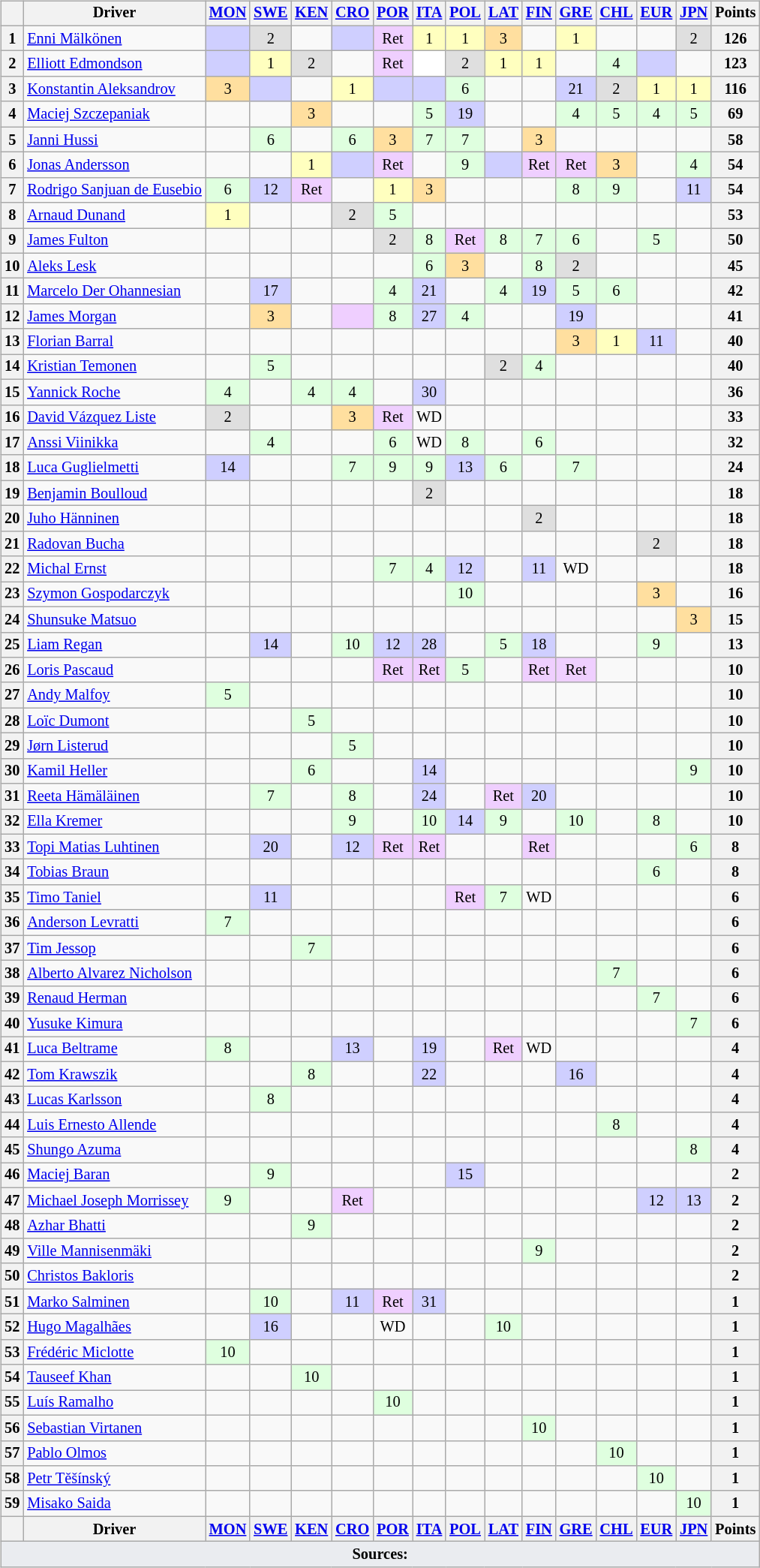<table>
<tr>
<td valign="top"><br><table class="wikitable" style="font-size: 85%; text-align: center">
<tr valign="top">
<th valign="middle"></th>
<th valign="middle">Driver</th>
<th><a href='#'>MON</a><br></th>
<th><a href='#'>SWE</a><br></th>
<th><a href='#'>KEN</a><br></th>
<th><a href='#'>CRO</a><br></th>
<th><a href='#'>POR</a><br></th>
<th><a href='#'>ITA</a><br></th>
<th><a href='#'>POL</a><br></th>
<th><a href='#'>LAT</a><br></th>
<th><a href='#'>FIN</a><br></th>
<th><a href='#'>GRE</a><br></th>
<th><a href='#'>CHL</a><br></th>
<th><a href='#'>EUR</a><br></th>
<th><a href='#'>JPN</a><br></th>
<th valign="middle">Points</th>
</tr>
<tr>
<th>1</th>
<td align="left"> <a href='#'>Enni Mälkönen</a></td>
<td style="background:#cfcfff"></td>
<td style="background:#dfdfdf">2</td>
<td></td>
<td style="background:#cfcfff"></td>
<td style="background:#efcfff">Ret</td>
<td style="background:#ffffbf">1</td>
<td style="background:#ffffbf">1</td>
<td style="background:#ffdf9f">3</td>
<td></td>
<td style="background:#ffffbf">1</td>
<td></td>
<td></td>
<td style="background:#dfdfdf">2</td>
<th>126</th>
</tr>
<tr>
<th>2</th>
<td align="left"> <a href='#'>Elliott Edmondson</a></td>
<td style="background:#cfcfff"></td>
<td style="background:#ffffbf">1</td>
<td style="background:#dfdfdf">2</td>
<td></td>
<td style="background:#efcfff">Ret</td>
<td style="background:white"></td>
<td style="background:#dfdfdf">2</td>
<td style="background:#ffffbf">1</td>
<td style="background:#ffffbf">1</td>
<td></td>
<td style="background:#dfffdf">4</td>
<td style="background:#cfcfff"></td>
<td></td>
<th>123</th>
</tr>
<tr>
<th>3</th>
<td align="left"> <a href='#'>Konstantin Aleksandrov</a></td>
<td style="background:#ffdf9f">3</td>
<td style="background:#cfcfff"></td>
<td></td>
<td style="background:#ffffbf">1</td>
<td style="background:#cfcfff"></td>
<td style="background:#cfcfff"></td>
<td style="background:#dfffdf">6</td>
<td></td>
<td></td>
<td style="background:#cfcfff">21</td>
<td style="background:#dfdfdf">2</td>
<td style="background:#ffffbf">1</td>
<td style="background:#ffffbf">1</td>
<th>116</th>
</tr>
<tr>
<th>4</th>
<td align="left"> <a href='#'>Maciej Szczepaniak</a></td>
<td></td>
<td></td>
<td style="background:#ffdf9f">3</td>
<td></td>
<td></td>
<td style="background:#dfffdf">5</td>
<td style="background:#cfcfff">19</td>
<td></td>
<td></td>
<td style="background:#dfffdf">4</td>
<td style="background:#dfffdf">5</td>
<td style="background:#dfffdf">4</td>
<td style="background:#dfffdf">5</td>
<th>69</th>
</tr>
<tr>
<th>5</th>
<td align="left"> <a href='#'>Janni Hussi</a></td>
<td></td>
<td style="background:#dfffdf">6</td>
<td></td>
<td style="background:#dfffdf">6</td>
<td style="background:#ffdf9f">3</td>
<td style="background:#dfffdf">7</td>
<td style="background:#dfffdf">7</td>
<td></td>
<td style="background:#ffdf9f">3</td>
<td></td>
<td></td>
<td></td>
<td></td>
<th>58</th>
</tr>
<tr>
<th>6</th>
<td align="left"> <a href='#'>Jonas Andersson</a></td>
<td></td>
<td></td>
<td style="background:#ffffbf">1</td>
<td style="background:#cfcfff"></td>
<td style="background:#efcfff">Ret</td>
<td></td>
<td style="background:#dfffdf">9</td>
<td style="background:#cfcfff"></td>
<td style="background:#efcfff">Ret</td>
<td style="background:#efcfff">Ret</td>
<td style="background:#ffdf9f">3</td>
<td></td>
<td style="background:#dfffdf">4</td>
<th>54</th>
</tr>
<tr>
<th>7</th>
<td align="left"> <a href='#'>Rodrigo Sanjuan de Eusebio</a></td>
<td style="background:#dfffdf">6</td>
<td style="background:#cfcfff">12</td>
<td style="background:#efcfff">Ret</td>
<td></td>
<td style="background:#ffffbf">1</td>
<td style="background:#ffdf9f">3</td>
<td></td>
<td></td>
<td></td>
<td style="background:#dfffdf">8</td>
<td style="background:#dfffdf">9</td>
<td></td>
<td style="background:#cfcfff">11</td>
<th>54</th>
</tr>
<tr>
<th>8</th>
<td align="left"> <a href='#'>Arnaud Dunand</a></td>
<td style="background:#ffffbf">1</td>
<td></td>
<td></td>
<td style="background:#dfdfdf">2</td>
<td style="background:#dfffdf">5</td>
<td></td>
<td></td>
<td></td>
<td></td>
<td></td>
<td></td>
<td></td>
<td></td>
<th>53</th>
</tr>
<tr>
<th>9</th>
<td align="left"> <a href='#'>James Fulton</a></td>
<td></td>
<td></td>
<td></td>
<td></td>
<td style="background:#dfdfdf">2</td>
<td style="background:#dfffdf">8</td>
<td style="background:#efcfff">Ret</td>
<td style="background:#dfffdf">8</td>
<td style="background:#dfffdf">7</td>
<td style="background:#dfffdf">6</td>
<td></td>
<td style="background:#dfffdf">5</td>
<td></td>
<th>50</th>
</tr>
<tr>
<th>10</th>
<td align="left"> <a href='#'>Aleks Lesk</a></td>
<td></td>
<td></td>
<td></td>
<td></td>
<td></td>
<td style="background:#dfffdf">6</td>
<td style="background:#ffdf9f">3</td>
<td></td>
<td style="background:#dfffdf">8</td>
<td style="background:#dfdfdf">2</td>
<td></td>
<td></td>
<td></td>
<th>45</th>
</tr>
<tr>
<th>11</th>
<td align="left"> <a href='#'>Marcelo Der Ohannesian</a></td>
<td></td>
<td style="background:#cfcfff">17</td>
<td></td>
<td></td>
<td style="background:#dfffdf">4</td>
<td style="background:#cfcfff">21</td>
<td></td>
<td style="background:#dfffdf">4</td>
<td style="background:#cfcfff">19</td>
<td style="background:#dfffdf">5</td>
<td style="background:#dfffdf">6</td>
<td></td>
<td></td>
<th>42</th>
</tr>
<tr>
<th>12</th>
<td align="left"> <a href='#'>James Morgan</a></td>
<td></td>
<td style="background:#ffdf9f">3</td>
<td></td>
<td style="background:#efcfff"></td>
<td style="background:#dfffdf">8</td>
<td style="background:#cfcfff">27</td>
<td style="background:#dfffdf">4</td>
<td></td>
<td></td>
<td style="background:#cfcfff">19</td>
<td></td>
<td></td>
<td></td>
<th>41</th>
</tr>
<tr>
<th>13</th>
<td align="left"> <a href='#'>Florian Barral</a></td>
<td></td>
<td></td>
<td></td>
<td></td>
<td></td>
<td></td>
<td></td>
<td></td>
<td></td>
<td style="background:#ffdf9f">3</td>
<td style="background:#ffffbf">1</td>
<td style="background:#cfcfff">11</td>
<td></td>
<th>40</th>
</tr>
<tr>
<th>14</th>
<td align="left"> <a href='#'>Kristian Temonen</a></td>
<td></td>
<td style="background:#dfffdf">5</td>
<td></td>
<td></td>
<td></td>
<td></td>
<td></td>
<td style="background:#dfdfdf">2</td>
<td style="background:#dfffdf">4</td>
<td></td>
<td></td>
<td></td>
<td></td>
<th>40</th>
</tr>
<tr>
<th>15</th>
<td align="left"> <a href='#'>Yannick Roche</a></td>
<td style="background:#dfffdf">4</td>
<td></td>
<td style="background:#dfffdf">4</td>
<td style="background:#dfffdf">4</td>
<td></td>
<td style="background:#cfcfff">30</td>
<td></td>
<td></td>
<td></td>
<td></td>
<td></td>
<td></td>
<td></td>
<th>36</th>
</tr>
<tr>
<th>16</th>
<td align="left"> <a href='#'>David Vázquez Liste</a></td>
<td style="background:#dfdfdf">2</td>
<td></td>
<td></td>
<td style="background:#ffdf9f">3</td>
<td style="background:#efcfff">Ret</td>
<td>WD</td>
<td></td>
<td></td>
<td></td>
<td></td>
<td></td>
<td></td>
<td></td>
<th>33</th>
</tr>
<tr>
<th>17</th>
<td align="left"> <a href='#'>Anssi Viinikka</a></td>
<td></td>
<td style="background:#dfffdf">4</td>
<td></td>
<td></td>
<td style="background:#dfffdf">6</td>
<td>WD</td>
<td style="background:#dfffdf">8</td>
<td></td>
<td style="background:#dfffdf">6</td>
<td></td>
<td></td>
<td></td>
<td></td>
<th>32</th>
</tr>
<tr>
<th>18</th>
<td align="left"> <a href='#'>Luca Guglielmetti</a></td>
<td style="background:#cfcfff">14</td>
<td></td>
<td></td>
<td style="background:#dfffdf">7</td>
<td style="background:#dfffdf">9</td>
<td style="background:#dfffdf">9</td>
<td style="background:#cfcfff">13</td>
<td style="background:#dfffdf">6</td>
<td></td>
<td style="background:#dfffdf">7</td>
<td></td>
<td></td>
<td></td>
<th>24</th>
</tr>
<tr>
<th>19</th>
<td align="left"> <a href='#'>Benjamin Boulloud</a></td>
<td></td>
<td></td>
<td></td>
<td></td>
<td></td>
<td style="background:#dfdfdf">2</td>
<td></td>
<td></td>
<td></td>
<td></td>
<td></td>
<td></td>
<td></td>
<th>18</th>
</tr>
<tr>
<th>20</th>
<td align="left"> <a href='#'>Juho Hänninen</a></td>
<td></td>
<td></td>
<td></td>
<td></td>
<td></td>
<td></td>
<td></td>
<td></td>
<td style="background:#dfdfdf">2</td>
<td></td>
<td></td>
<td></td>
<td></td>
<th>18</th>
</tr>
<tr>
<th>21</th>
<td align="left"> <a href='#'>Radovan Bucha</a></td>
<td></td>
<td></td>
<td></td>
<td></td>
<td></td>
<td></td>
<td></td>
<td></td>
<td></td>
<td></td>
<td></td>
<td style="background:#dfdfdf">2</td>
<td></td>
<th>18</th>
</tr>
<tr>
<th>22</th>
<td align="left"> <a href='#'>Michal Ernst</a></td>
<td></td>
<td></td>
<td></td>
<td></td>
<td style="background:#dfffdf">7</td>
<td style="background:#dfffdf">4</td>
<td style="background:#cfcfff">12</td>
<td></td>
<td style="background:#cfcfff">11</td>
<td>WD</td>
<td></td>
<td></td>
<td></td>
<th>18</th>
</tr>
<tr>
<th>23</th>
<td align="left"> <a href='#'>Szymon Gospodarczyk</a></td>
<td></td>
<td></td>
<td></td>
<td></td>
<td></td>
<td></td>
<td style="background:#dfffdf">10</td>
<td></td>
<td></td>
<td></td>
<td></td>
<td style="background:#ffdf9f">3</td>
<td></td>
<th>16</th>
</tr>
<tr>
<th>24</th>
<td align="left"> <a href='#'>Shunsuke Matsuo</a></td>
<td></td>
<td></td>
<td></td>
<td></td>
<td></td>
<td></td>
<td></td>
<td></td>
<td></td>
<td></td>
<td></td>
<td></td>
<td style="background:#ffdf9f">3</td>
<th>15</th>
</tr>
<tr>
<th>25</th>
<td align="left"> <a href='#'>Liam Regan</a></td>
<td></td>
<td style="background:#cfcfff">14</td>
<td></td>
<td style="background:#dfffdf">10</td>
<td style="background:#cfcfff">12</td>
<td style="background:#cfcfff">28</td>
<td></td>
<td style="background:#dfffdf">5</td>
<td style="background:#cfcfff">18</td>
<td></td>
<td></td>
<td style="background:#dfffdf">9</td>
<td></td>
<th>13</th>
</tr>
<tr>
<th>26</th>
<td align="left"> <a href='#'>Loris Pascaud</a></td>
<td></td>
<td></td>
<td></td>
<td></td>
<td style="background:#efcfff">Ret</td>
<td style="background:#efcfff">Ret</td>
<td style="background:#dfffdf">5</td>
<td></td>
<td style="background:#efcfff">Ret</td>
<td style="background:#efcfff">Ret</td>
<td></td>
<td></td>
<td></td>
<th>10</th>
</tr>
<tr>
<th>27</th>
<td align="left"> <a href='#'>Andy Malfoy</a></td>
<td style="background:#dfffdf">5</td>
<td></td>
<td></td>
<td></td>
<td></td>
<td></td>
<td></td>
<td></td>
<td></td>
<td></td>
<td></td>
<td></td>
<td></td>
<th>10</th>
</tr>
<tr>
<th>28</th>
<td align="left"> <a href='#'>Loïc Dumont</a></td>
<td></td>
<td></td>
<td style="background:#dfffdf">5</td>
<td></td>
<td></td>
<td></td>
<td></td>
<td></td>
<td></td>
<td></td>
<td></td>
<td></td>
<td></td>
<th>10</th>
</tr>
<tr>
<th>29</th>
<td align="left"> <a href='#'>Jørn Listerud</a></td>
<td></td>
<td></td>
<td></td>
<td style="background:#dfffdf">5</td>
<td></td>
<td></td>
<td></td>
<td></td>
<td></td>
<td></td>
<td></td>
<td></td>
<td></td>
<th>10</th>
</tr>
<tr>
<th>30</th>
<td align="left"> <a href='#'>Kamil Heller</a></td>
<td></td>
<td></td>
<td style="background:#dfffdf">6</td>
<td></td>
<td></td>
<td style="background:#cfcfff">14</td>
<td></td>
<td></td>
<td></td>
<td></td>
<td></td>
<td></td>
<td style="background:#dfffdf">9</td>
<th>10</th>
</tr>
<tr>
<th>31</th>
<td align="left"> <a href='#'>Reeta Hämäläinen</a></td>
<td></td>
<td style="background:#dfffdf">7</td>
<td></td>
<td style="background:#dfffdf">8</td>
<td></td>
<td style="background:#cfcfff">24</td>
<td></td>
<td style="background:#efcfff">Ret</td>
<td style="background:#cfcfff">20</td>
<td></td>
<td></td>
<td></td>
<td></td>
<th>10</th>
</tr>
<tr>
<th>32</th>
<td align="left"> <a href='#'>Ella Kremer</a></td>
<td></td>
<td></td>
<td></td>
<td style="background:#dfffdf">9</td>
<td></td>
<td style="background:#dfffdf">10</td>
<td style="background:#cfcfff">14</td>
<td style="background:#dfffdf">9</td>
<td></td>
<td style="background:#dfffdf">10</td>
<td></td>
<td style="background:#dfffdf">8</td>
<td></td>
<th>10</th>
</tr>
<tr>
<th>33</th>
<td align="left"> <a href='#'>Topi Matias Luhtinen</a></td>
<td></td>
<td style="background:#cfcfff">20</td>
<td></td>
<td style="background:#cfcfff">12</td>
<td style="background:#efcfff">Ret</td>
<td style="background:#efcfff">Ret</td>
<td></td>
<td></td>
<td style="background:#efcfff">Ret</td>
<td></td>
<td></td>
<td></td>
<td style="background:#dfffdf">6</td>
<th>8</th>
</tr>
<tr>
<th>34</th>
<td align="left"> <a href='#'>Tobias Braun</a></td>
<td></td>
<td></td>
<td></td>
<td></td>
<td></td>
<td></td>
<td></td>
<td></td>
<td></td>
<td></td>
<td></td>
<td style="background:#dfffdf">6</td>
<td></td>
<th>8</th>
</tr>
<tr>
<th>35</th>
<td align="left"> <a href='#'>Timo Taniel</a></td>
<td></td>
<td style="background:#cfcfff">11</td>
<td></td>
<td></td>
<td></td>
<td></td>
<td style="background:#efcfff">Ret</td>
<td style="background:#dfffdf">7</td>
<td>WD</td>
<td></td>
<td></td>
<td></td>
<td></td>
<th>6</th>
</tr>
<tr>
<th>36</th>
<td align="left"> <a href='#'>Anderson Levratti</a></td>
<td style="background:#dfffdf">7</td>
<td></td>
<td></td>
<td></td>
<td></td>
<td></td>
<td></td>
<td></td>
<td></td>
<td></td>
<td></td>
<td></td>
<td></td>
<th>6</th>
</tr>
<tr>
<th>37</th>
<td align="left"> <a href='#'>Tim Jessop</a></td>
<td></td>
<td></td>
<td style="background:#dfffdf">7</td>
<td></td>
<td></td>
<td></td>
<td></td>
<td></td>
<td></td>
<td></td>
<td></td>
<td></td>
<td></td>
<th>6</th>
</tr>
<tr>
<th>38</th>
<td align="left"> <a href='#'>Alberto Alvarez Nicholson</a></td>
<td></td>
<td></td>
<td></td>
<td></td>
<td></td>
<td></td>
<td></td>
<td></td>
<td></td>
<td></td>
<td style="background:#dfffdf">7</td>
<td></td>
<td></td>
<th>6</th>
</tr>
<tr>
<th>39</th>
<td align="left"> <a href='#'>Renaud Herman</a></td>
<td></td>
<td></td>
<td></td>
<td></td>
<td></td>
<td></td>
<td></td>
<td></td>
<td></td>
<td></td>
<td></td>
<td style="background:#dfffdf">7</td>
<td></td>
<th>6</th>
</tr>
<tr>
<th>40</th>
<td align="left"> <a href='#'>Yusuke Kimura</a></td>
<td></td>
<td></td>
<td></td>
<td></td>
<td></td>
<td></td>
<td></td>
<td></td>
<td></td>
<td></td>
<td></td>
<td></td>
<td style="background:#dfffdf">7</td>
<th>6</th>
</tr>
<tr>
<th>41</th>
<td align="left"> <a href='#'>Luca Beltrame</a></td>
<td style="background:#dfffdf">8</td>
<td></td>
<td></td>
<td style="background:#cfcfff">13</td>
<td></td>
<td style="background:#cfcfff">19</td>
<td></td>
<td style="background:#efcfff">Ret</td>
<td>WD</td>
<td></td>
<td></td>
<td></td>
<td></td>
<th>4</th>
</tr>
<tr>
<th>42</th>
<td align="left"> <a href='#'>Tom Krawszik</a></td>
<td></td>
<td></td>
<td style="background:#dfffdf">8</td>
<td></td>
<td></td>
<td style="background:#cfcfff">22</td>
<td></td>
<td></td>
<td></td>
<td style="background:#cfcfff">16</td>
<td></td>
<td></td>
<td></td>
<th>4</th>
</tr>
<tr>
<th>43</th>
<td align="left"> <a href='#'>Lucas Karlsson</a></td>
<td></td>
<td style="background:#dfffdf">8</td>
<td></td>
<td></td>
<td></td>
<td></td>
<td></td>
<td></td>
<td></td>
<td></td>
<td></td>
<td></td>
<td></td>
<th>4</th>
</tr>
<tr>
<th>44</th>
<td align="left"> <a href='#'>Luis Ernesto Allende</a></td>
<td></td>
<td></td>
<td></td>
<td></td>
<td></td>
<td></td>
<td></td>
<td></td>
<td></td>
<td></td>
<td style="background:#dfffdf">8</td>
<td></td>
<td></td>
<th>4</th>
</tr>
<tr>
<th>45</th>
<td align="left"> <a href='#'>Shungo Azuma</a></td>
<td></td>
<td></td>
<td></td>
<td></td>
<td></td>
<td></td>
<td></td>
<td></td>
<td></td>
<td></td>
<td></td>
<td></td>
<td style="background:#dfffdf">8</td>
<th>4</th>
</tr>
<tr>
<th>46</th>
<td align="left"> <a href='#'>Maciej Baran</a></td>
<td></td>
<td style="background:#dfffdf">9</td>
<td></td>
<td></td>
<td></td>
<td></td>
<td style="background:#cfcfff">15</td>
<td></td>
<td></td>
<td></td>
<td></td>
<td></td>
<td></td>
<th>2</th>
</tr>
<tr>
<th>47</th>
<td align="left"> <a href='#'>Michael Joseph Morrissey</a></td>
<td style="background:#dfffdf">9</td>
<td></td>
<td></td>
<td style="background:#efcfff">Ret</td>
<td></td>
<td></td>
<td></td>
<td></td>
<td></td>
<td></td>
<td></td>
<td style="background:#cfcfff">12</td>
<td style="background:#cfcfff">13</td>
<th>2</th>
</tr>
<tr>
<th>48</th>
<td align="left"> <a href='#'>Azhar Bhatti</a></td>
<td></td>
<td></td>
<td style="background:#dfffdf">9</td>
<td></td>
<td></td>
<td></td>
<td></td>
<td></td>
<td></td>
<td></td>
<td></td>
<td></td>
<td></td>
<th>2</th>
</tr>
<tr>
<th>49</th>
<td align="left"> <a href='#'>Ville Mannisenmäki</a></td>
<td></td>
<td></td>
<td></td>
<td></td>
<td></td>
<td></td>
<td></td>
<td></td>
<td style="background:#dfffdf">9</td>
<td></td>
<td></td>
<td></td>
<td></td>
<th>2</th>
</tr>
<tr>
<th>50</th>
<td align="left"> <a href='#'>Christos Bakloris</a></td>
<td></td>
<td></td>
<td></td>
<td></td>
<td></td>
<td></td>
<td></td>
<td></td>
<td></td>
<td></td>
<td></td>
<td></td>
<td></td>
<th>2</th>
</tr>
<tr>
<th>51</th>
<td align="left"> <a href='#'>Marko Salminen</a></td>
<td></td>
<td style="background:#dfffdf">10</td>
<td></td>
<td style="background:#cfcfff">11</td>
<td style="background:#efcfff">Ret</td>
<td style="background:#cfcfff">31</td>
<td></td>
<td></td>
<td></td>
<td></td>
<td></td>
<td></td>
<td></td>
<th>1</th>
</tr>
<tr>
<th>52</th>
<td align="left"> <a href='#'>Hugo Magalhães</a></td>
<td></td>
<td style="background:#cfcfff">16</td>
<td></td>
<td></td>
<td>WD</td>
<td></td>
<td></td>
<td style="background:#dfffdf">10</td>
<td></td>
<td></td>
<td></td>
<td></td>
<td></td>
<th>1</th>
</tr>
<tr>
<th>53</th>
<td align="left"> <a href='#'>Frédéric Miclotte</a></td>
<td style="background:#dfffdf">10</td>
<td></td>
<td></td>
<td></td>
<td></td>
<td></td>
<td></td>
<td></td>
<td></td>
<td></td>
<td></td>
<td></td>
<td></td>
<th>1</th>
</tr>
<tr>
<th>54</th>
<td align="left"> <a href='#'>Tauseef Khan</a></td>
<td></td>
<td></td>
<td style="background:#dfffdf">10</td>
<td></td>
<td></td>
<td></td>
<td></td>
<td></td>
<td></td>
<td></td>
<td></td>
<td></td>
<td></td>
<th>1</th>
</tr>
<tr>
<th>55</th>
<td align="left"> <a href='#'>Luís Ramalho</a></td>
<td></td>
<td></td>
<td></td>
<td></td>
<td style="background:#dfffdf">10</td>
<td></td>
<td></td>
<td></td>
<td></td>
<td></td>
<td></td>
<td></td>
<td></td>
<th>1</th>
</tr>
<tr>
<th>56</th>
<td align="left"> <a href='#'>Sebastian Virtanen</a></td>
<td></td>
<td></td>
<td></td>
<td></td>
<td></td>
<td></td>
<td></td>
<td></td>
<td style="background:#dfffdf">10</td>
<td></td>
<td></td>
<td></td>
<td></td>
<th>1</th>
</tr>
<tr>
<th>57</th>
<td align="left"> <a href='#'>Pablo Olmos</a></td>
<td></td>
<td></td>
<td></td>
<td></td>
<td></td>
<td></td>
<td></td>
<td></td>
<td></td>
<td></td>
<td style="background:#dfffdf">10</td>
<td></td>
<td></td>
<th>1</th>
</tr>
<tr>
<th>58</th>
<td align="left"> <a href='#'>Petr Těšínský</a></td>
<td></td>
<td></td>
<td></td>
<td></td>
<td></td>
<td></td>
<td></td>
<td></td>
<td></td>
<td></td>
<td></td>
<td style="background:#dfffdf">10</td>
<td></td>
<th>1</th>
</tr>
<tr>
<th>59</th>
<td align="left"> <a href='#'>Misako Saida</a></td>
<td></td>
<td></td>
<td></td>
<td></td>
<td></td>
<td></td>
<td></td>
<td></td>
<td></td>
<td></td>
<td></td>
<td></td>
<td style="background:#dfffdf">10</td>
<th>1</th>
</tr>
<tr>
<th valign="middle"></th>
<th valign="middle">Driver</th>
<th><a href='#'>MON</a><br></th>
<th><a href='#'>SWE</a><br></th>
<th><a href='#'>KEN</a><br></th>
<th><a href='#'>CRO</a><br></th>
<th><a href='#'>POR</a><br></th>
<th><a href='#'>ITA</a><br></th>
<th><a href='#'>POL</a><br></th>
<th><a href='#'>LAT</a><br></th>
<th><a href='#'>FIN</a><br></th>
<th><a href='#'>GRE</a><br></th>
<th><a href='#'>CHL</a><br></th>
<th><a href='#'>EUR</a><br></th>
<th><a href='#'>JPN</a><br></th>
<th valign="middle">Points</th>
</tr>
<tr>
<td colspan="16" style="background-color:#EAECF0;text-align:center"><strong>Sources:</strong></td>
</tr>
</table>
</td>
<td valign="top"><br></td>
</tr>
</table>
